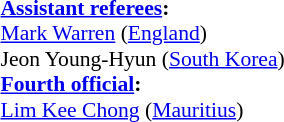<table width=100% style="font-size: 90%">
<tr>
<td><br><strong><a href='#'>Assistant referees</a>:</strong>
<br><a href='#'>Mark Warren</a> (<a href='#'>England</a>)
<br>Jeon Young-Hyun (<a href='#'>South Korea</a>)
<br><strong><a href='#'>Fourth official</a>:</strong>
<br><a href='#'>Lim Kee Chong</a> (<a href='#'>Mauritius</a>)</td>
</tr>
</table>
